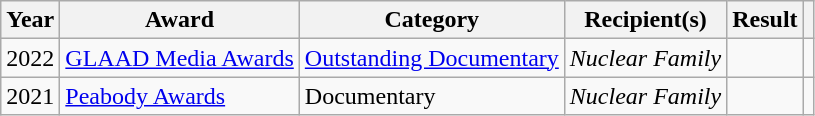<table class="wikitable plainrowheaders sortable">
<tr>
<th scope="col">Year</th>
<th scope="col">Award</th>
<th scope="col">Category</th>
<th scope="col">Recipient(s)</th>
<th scope="col">Result</th>
<th scope="col" class="unsortable"></th>
</tr>
<tr>
<td>2022</td>
<td><a href='#'>GLAAD Media Awards</a></td>
<td><a href='#'>Outstanding Documentary</a></td>
<td><em>Nuclear Family</em></td>
<td></td>
<td></td>
</tr>
<tr>
<td>2021</td>
<td><a href='#'>Peabody Awards</a></td>
<td>Documentary</td>
<td><em>Nuclear Family</em></td>
<td></td>
<td></td>
</tr>
</table>
